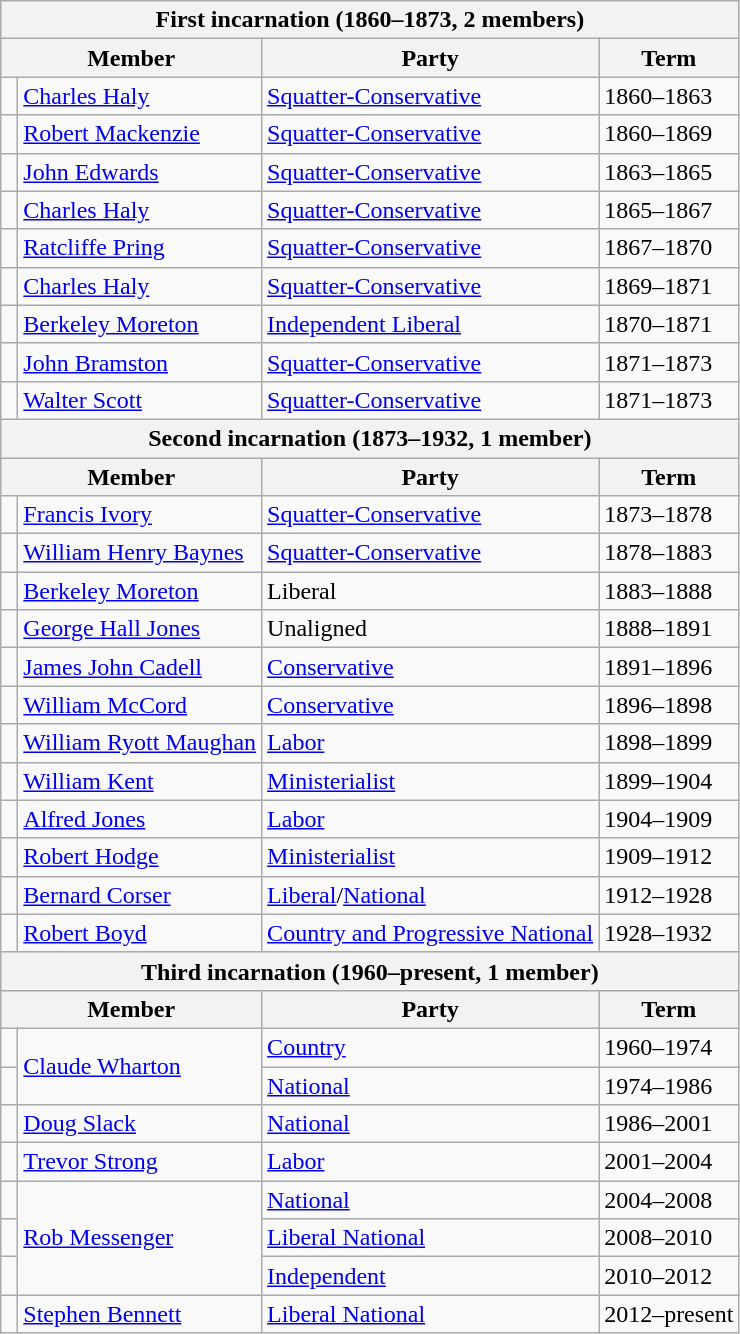<table class="wikitable">
<tr>
<th colspan="4">First incarnation (1860–1873, 2 members)</th>
</tr>
<tr>
<th colspan="2">Member</th>
<th>Party</th>
<th>Term</th>
</tr>
<tr>
<td> </td>
<td><a href='#'>Charles Haly</a></td>
<td><a href='#'>Squatter-Conservative</a></td>
<td>1860–1863</td>
</tr>
<tr>
<td> </td>
<td><a href='#'>Robert Mackenzie</a></td>
<td><a href='#'>Squatter-Conservative</a></td>
<td>1860–1869</td>
</tr>
<tr>
<td> </td>
<td><a href='#'>John Edwards</a></td>
<td><a href='#'>Squatter-Conservative</a></td>
<td>1863–1865</td>
</tr>
<tr>
<td> </td>
<td><a href='#'>Charles Haly</a></td>
<td><a href='#'>Squatter-Conservative</a></td>
<td>1865–1867</td>
</tr>
<tr>
<td> </td>
<td><a href='#'>Ratcliffe Pring</a></td>
<td><a href='#'>Squatter-Conservative</a></td>
<td>1867–1870</td>
</tr>
<tr>
<td> </td>
<td><a href='#'>Charles Haly</a></td>
<td><a href='#'>Squatter-Conservative</a></td>
<td>1869–1871</td>
</tr>
<tr>
<td> </td>
<td><a href='#'>Berkeley Moreton</a></td>
<td><a href='#'>Independent Liberal</a></td>
<td>1870–1871</td>
</tr>
<tr>
<td> </td>
<td><a href='#'>John Bramston</a></td>
<td><a href='#'>Squatter-Conservative</a></td>
<td>1871–1873</td>
</tr>
<tr>
<td> </td>
<td><a href='#'>Walter Scott</a></td>
<td><a href='#'>Squatter-Conservative</a></td>
<td>1871–1873</td>
</tr>
<tr>
<th colspan="4">Second incarnation (1873–1932, 1 member)</th>
</tr>
<tr>
<th colspan="2">Member</th>
<th>Party</th>
<th>Term</th>
</tr>
<tr>
<td> </td>
<td><a href='#'>Francis Ivory</a></td>
<td><a href='#'>Squatter-Conservative</a></td>
<td>1873–1878</td>
</tr>
<tr>
<td> </td>
<td><a href='#'>William Henry Baynes</a></td>
<td><a href='#'>Squatter-Conservative</a></td>
<td>1878–1883</td>
</tr>
<tr>
<td> </td>
<td><a href='#'>Berkeley Moreton</a></td>
<td>Liberal</td>
<td>1883–1888</td>
</tr>
<tr>
<td> </td>
<td><a href='#'>George Hall Jones</a></td>
<td>Unaligned</td>
<td>1888–1891</td>
</tr>
<tr>
<td> </td>
<td><a href='#'>James John Cadell</a></td>
<td><a href='#'>Conservative</a></td>
<td>1891–1896</td>
</tr>
<tr>
<td> </td>
<td><a href='#'>William McCord</a></td>
<td><a href='#'>Conservative</a></td>
<td>1896–1898</td>
</tr>
<tr>
<td> </td>
<td><a href='#'>William Ryott Maughan</a></td>
<td><a href='#'>Labor</a></td>
<td>1898–1899</td>
</tr>
<tr>
<td> </td>
<td><a href='#'>William Kent</a></td>
<td><a href='#'>Ministerialist</a></td>
<td>1899–1904</td>
</tr>
<tr>
<td> </td>
<td><a href='#'>Alfred Jones</a></td>
<td><a href='#'>Labor</a></td>
<td>1904–1909</td>
</tr>
<tr>
<td> </td>
<td><a href='#'>Robert Hodge</a></td>
<td><a href='#'>Ministerialist</a></td>
<td>1909–1912</td>
</tr>
<tr>
<td> </td>
<td><a href='#'>Bernard Corser</a></td>
<td><a href='#'>Liberal</a>/<a href='#'>National</a></td>
<td>1912–1928</td>
</tr>
<tr>
<td> </td>
<td><a href='#'>Robert Boyd</a></td>
<td><a href='#'>Country and Progressive National</a></td>
<td>1928–1932</td>
</tr>
<tr>
<th colspan="4">Third incarnation (1960–present, 1 member)</th>
</tr>
<tr>
<th colspan="2">Member</th>
<th>Party</th>
<th>Term</th>
</tr>
<tr>
<td> </td>
<td rowspan="2"><a href='#'>Claude Wharton</a></td>
<td><a href='#'>Country</a></td>
<td>1960–1974</td>
</tr>
<tr>
<td> </td>
<td><a href='#'>National</a></td>
<td>1974–1986</td>
</tr>
<tr>
<td> </td>
<td><a href='#'>Doug Slack</a></td>
<td><a href='#'>National</a></td>
<td>1986–2001</td>
</tr>
<tr>
<td> </td>
<td><a href='#'>Trevor Strong</a></td>
<td><a href='#'>Labor</a></td>
<td>2001–2004</td>
</tr>
<tr>
<td> </td>
<td rowspan="3"><a href='#'>Rob Messenger</a></td>
<td><a href='#'>National</a></td>
<td>2004–2008</td>
</tr>
<tr>
<td> </td>
<td><a href='#'>Liberal National</a></td>
<td>2008–2010</td>
</tr>
<tr>
<td> </td>
<td><a href='#'>Independent</a></td>
<td>2010–2012</td>
</tr>
<tr>
<td> </td>
<td><a href='#'>Stephen Bennett</a></td>
<td><a href='#'>Liberal National</a></td>
<td>2012–present</td>
</tr>
</table>
